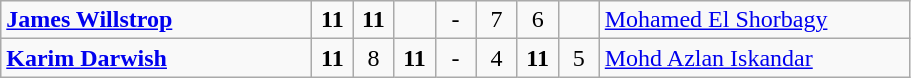<table class="wikitable">
<tr>
<td width=200> <strong><a href='#'>James Willstrop</a></strong></td>
<td style="width:20px; text-align:center;"><strong>11</strong></td>
<td style="width:20px; text-align:center;"><strong>11</strong></td>
<td style="width:20px; text-align:center;"></td>
<td style="width:20px; text-align:center;">-</td>
<td style="width:20px; text-align:center;">7</td>
<td style="width:20px; text-align:center;">6</td>
<td style="width:20px; text-align:center;"></td>
<td width=200> <a href='#'>Mohamed El Shorbagy</a></td>
</tr>
<tr>
<td> <strong><a href='#'>Karim Darwish</a></strong></td>
<td style="text-align:center;"><strong>11</strong></td>
<td style="text-align:center;">8</td>
<td style="text-align:center;"><strong>11</strong></td>
<td style="text-align:center;">-</td>
<td style="text-align:center;">4</td>
<td style="text-align:center;"><strong>11</strong></td>
<td style="text-align:center;">5</td>
<td> <a href='#'>Mohd Azlan Iskandar</a></td>
</tr>
</table>
